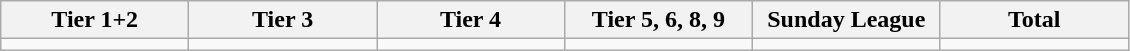<table class="wikitable">
<tr>
<th width="15%">Tier 1+2</th>
<th width="15%">Tier 3</th>
<th width="15%">Tier 4</th>
<th width="15%">Tier 5, 6, 8, 9</th>
<th width="15%">Sunday League</th>
<th width="15%">Total</th>
</tr>
<tr>
<td></td>
<td></td>
<td></td>
<td></td>
<td></td>
<td></td>
</tr>
</table>
